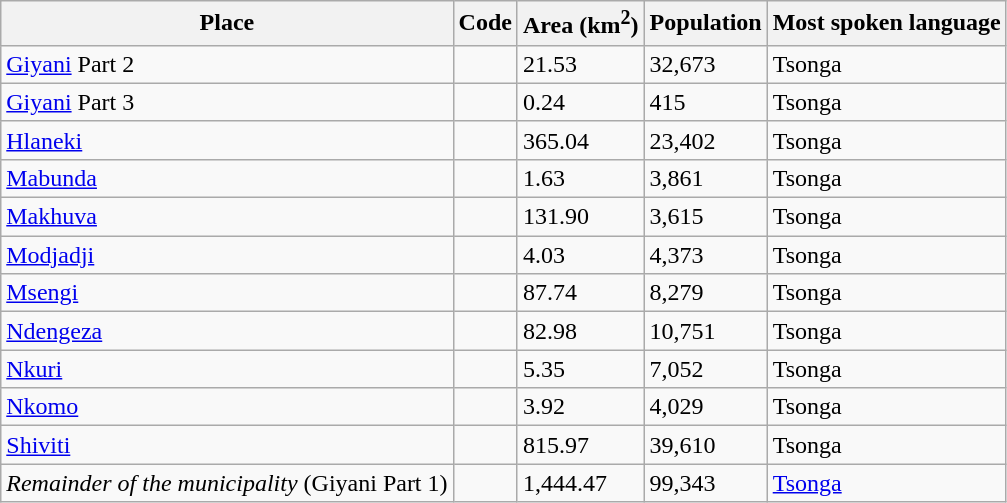<table class="wikitable sortable">
<tr>
<th>Place</th>
<th>Code</th>
<th>Area (km<sup>2</sup>)</th>
<th>Population</th>
<th>Most spoken language</th>
</tr>
<tr>
<td><a href='#'>Giyani</a> Part 2</td>
<td></td>
<td>21.53</td>
<td>32,673</td>
<td>Tsonga</td>
</tr>
<tr>
<td><a href='#'>Giyani</a> Part 3</td>
<td></td>
<td>0.24</td>
<td>415</td>
<td>Tsonga</td>
</tr>
<tr>
<td><a href='#'>Hlaneki</a></td>
<td></td>
<td>365.04</td>
<td>23,402</td>
<td>Tsonga</td>
</tr>
<tr>
<td><a href='#'>Mabunda</a></td>
<td></td>
<td>1.63</td>
<td>3,861</td>
<td>Tsonga</td>
</tr>
<tr>
<td><a href='#'>Makhuva</a></td>
<td></td>
<td>131.90</td>
<td>3,615</td>
<td>Tsonga</td>
</tr>
<tr>
<td><a href='#'>Modjadji</a></td>
<td></td>
<td>4.03</td>
<td>4,373</td>
<td>Tsonga</td>
</tr>
<tr>
<td><a href='#'>Msengi</a></td>
<td></td>
<td>87.74</td>
<td>8,279</td>
<td>Tsonga</td>
</tr>
<tr>
<td><a href='#'>Ndengeza</a></td>
<td></td>
<td>82.98</td>
<td>10,751</td>
<td>Tsonga</td>
</tr>
<tr>
<td><a href='#'>Nkuri</a></td>
<td></td>
<td>5.35</td>
<td>7,052</td>
<td>Tsonga</td>
</tr>
<tr>
<td><a href='#'>Nkomo</a></td>
<td></td>
<td>3.92</td>
<td>4,029</td>
<td>Tsonga</td>
</tr>
<tr>
<td><a href='#'>Shiviti</a></td>
<td></td>
<td>815.97</td>
<td>39,610</td>
<td>Tsonga</td>
</tr>
<tr>
<td><em>Remainder of the municipality</em> (Giyani Part 1)</td>
<td></td>
<td>1,444.47</td>
<td>99,343</td>
<td><a href='#'>Tsonga</a></td>
</tr>
</table>
